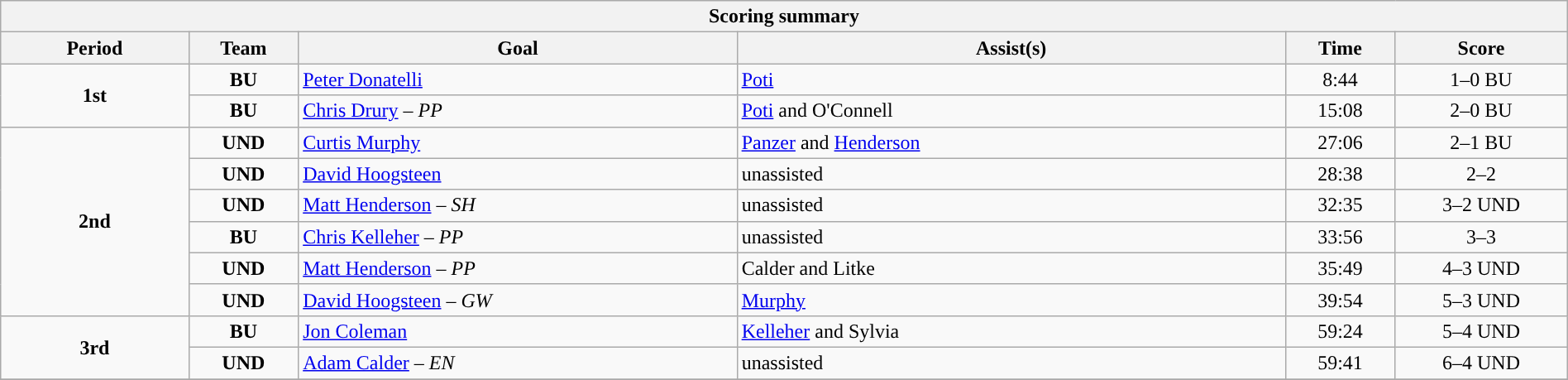<table style="width:100%;" class="wikitable">
<tr>
<th colspan=6>Scoring summary</th>
</tr>
<tr>
<th style="width:12%;">Period</th>
<th style="width:7%;">Team</th>
<th style="width:28%;">Goal</th>
<th style="width:35%;">Assist(s)</th>
<th style="width:7%;">Time</th>
<th style="width:11%;">Score</th>
</tr>
<tr>
<td style="text-align:center;" rowspan="2"><strong>1st</strong></td>
<td align=center><strong>BU</strong></td>
<td><a href='#'>Peter Donatelli</a></td>
<td><a href='#'>Poti</a></td>
<td align=center>8:44</td>
<td align=center>1–0 BU</td>
</tr>
<tr>
<td align=center><strong>BU</strong></td>
<td><a href='#'>Chris Drury</a> – <em>PP</em></td>
<td><a href='#'>Poti</a> and O'Connell</td>
<td align=center>15:08</td>
<td align=center>2–0 BU</td>
</tr>
<tr>
<td style="text-align:center;" rowspan="6"><strong>2nd</strong></td>
<td align=center><strong>UND</strong></td>
<td><a href='#'>Curtis Murphy</a></td>
<td><a href='#'>Panzer</a> and <a href='#'>Henderson</a></td>
<td align=center>27:06</td>
<td align=center>2–1 BU</td>
</tr>
<tr>
<td align=center><strong>UND</strong></td>
<td><a href='#'>David Hoogsteen</a></td>
<td>unassisted</td>
<td align=center>28:38</td>
<td align=center>2–2</td>
</tr>
<tr>
<td align=center><strong>UND</strong></td>
<td><a href='#'>Matt Henderson</a> – <em>SH</em></td>
<td>unassisted</td>
<td align=center>32:35</td>
<td align=center>3–2 UND</td>
</tr>
<tr>
<td align=center><strong>BU</strong></td>
<td><a href='#'>Chris Kelleher</a> – <em>PP</em></td>
<td>unassisted</td>
<td align=center>33:56</td>
<td align=center>3–3</td>
</tr>
<tr>
<td align=center><strong>UND</strong></td>
<td><a href='#'>Matt Henderson</a> – <em>PP</em></td>
<td>Calder and Litke</td>
<td align=center>35:49</td>
<td align=center>4–3 UND</td>
</tr>
<tr>
<td align=center><strong>UND</strong></td>
<td><a href='#'>David Hoogsteen</a> – <em>GW</em></td>
<td><a href='#'>Murphy</a></td>
<td align=center>39:54</td>
<td align=center>5–3 UND</td>
</tr>
<tr>
<td style="text-align:center;" rowspan="2"><strong>3rd</strong></td>
<td align=center><strong>BU</strong></td>
<td><a href='#'>Jon Coleman</a></td>
<td><a href='#'>Kelleher</a> and Sylvia</td>
<td align=center>59:24</td>
<td align=center>5–4 UND</td>
</tr>
<tr>
<td align=center><strong>UND</strong></td>
<td><a href='#'>Adam Calder</a> – <em>EN</em></td>
<td>unassisted</td>
<td align=center>59:41</td>
<td align=center>6–4 UND</td>
</tr>
<tr>
</tr>
</table>
